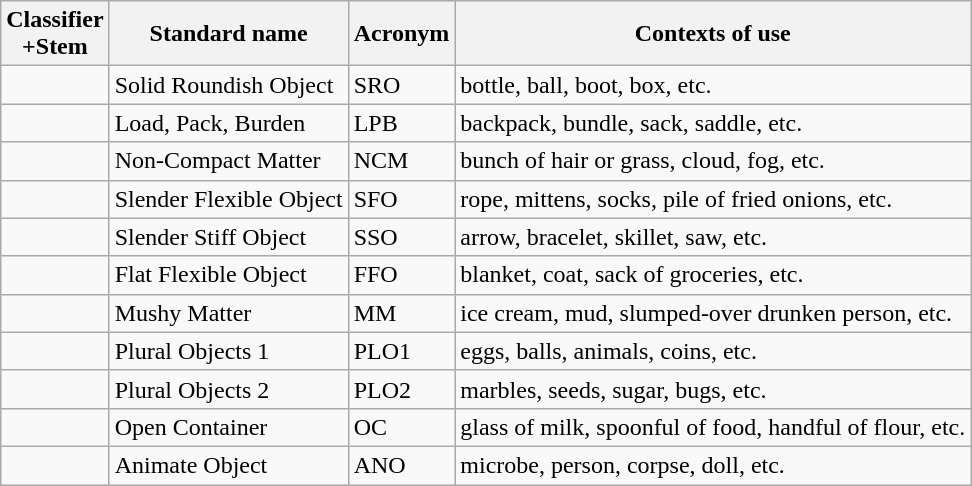<table class="wikitable">
<tr>
<th>Classifier<br>+Stem</th>
<th>Standard name</th>
<th>Acronym</th>
<th>Contexts of use</th>
</tr>
<tr>
<td></td>
<td>Solid Roundish Object</td>
<td>SRO</td>
<td>bottle, ball, boot, box, etc.</td>
</tr>
<tr>
<td></td>
<td>Load, Pack, Burden</td>
<td>LPB</td>
<td>backpack, bundle, sack, saddle, etc.</td>
</tr>
<tr>
<td></td>
<td>Non-Compact Matter</td>
<td>NCM</td>
<td>bunch of hair or grass, cloud, fog, etc.</td>
</tr>
<tr>
<td></td>
<td>Slender Flexible Object</td>
<td>SFO</td>
<td>rope, mittens, socks, pile of fried onions, etc.</td>
</tr>
<tr>
<td></td>
<td>Slender Stiff Object</td>
<td>SSO</td>
<td>arrow, bracelet, skillet, saw, etc.</td>
</tr>
<tr>
<td></td>
<td>Flat Flexible Object</td>
<td>FFO</td>
<td>blanket, coat, sack of groceries, etc.</td>
</tr>
<tr>
<td></td>
<td>Mushy Matter</td>
<td>MM</td>
<td>ice cream, mud, slumped-over drunken person, etc.</td>
</tr>
<tr>
<td></td>
<td>Plural Objects 1</td>
<td>PLO1</td>
<td>eggs, balls, animals, coins, etc.</td>
</tr>
<tr>
<td></td>
<td>Plural Objects 2</td>
<td>PLO2</td>
<td>marbles, seeds, sugar, bugs, etc.</td>
</tr>
<tr>
<td></td>
<td>Open Container</td>
<td>OC</td>
<td>glass of milk, spoonful of food, handful of flour, etc.</td>
</tr>
<tr>
<td></td>
<td>Animate Object</td>
<td>ANO</td>
<td>microbe, person, corpse, doll, etc.</td>
</tr>
</table>
